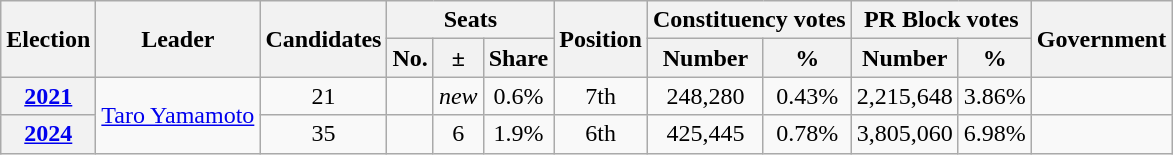<table class="wikitable sortable">
<tr>
<th rowspan=2>Election</th>
<th rowspan=2>Leader</th>
<th rowspan=2>Candidates</th>
<th colspan=3>Seats</th>
<th rowspan=2>Position</th>
<th colspan=2>Constituency votes</th>
<th colspan=2>PR Block votes</th>
<th rowspan=2>Government</th>
</tr>
<tr>
<th>No.</th>
<th>±</th>
<th>Share</th>
<th>Number</th>
<th>%</th>
<th>Number</th>
<th>%</th>
</tr>
<tr style="text-align:center;">
<th><a href='#'>2021</a></th>
<td rowspan=2><a href='#'>Taro Yamamoto</a></td>
<td>21</td>
<td></td>
<td><em>new</em></td>
<td>0.6%</td>
<td>7th</td>
<td>248,280</td>
<td>0.43%</td>
<td>2,215,648</td>
<td>3.86%</td>
<td></td>
</tr>
<tr style="text-align:center;">
<th><a href='#'>2024</a></th>
<td>35</td>
<td></td>
<td> 6</td>
<td>1.9%</td>
<td> 6th</td>
<td>425,445</td>
<td>0.78%</td>
<td>3,805,060</td>
<td>6.98%</td>
<td></td>
</tr>
</table>
